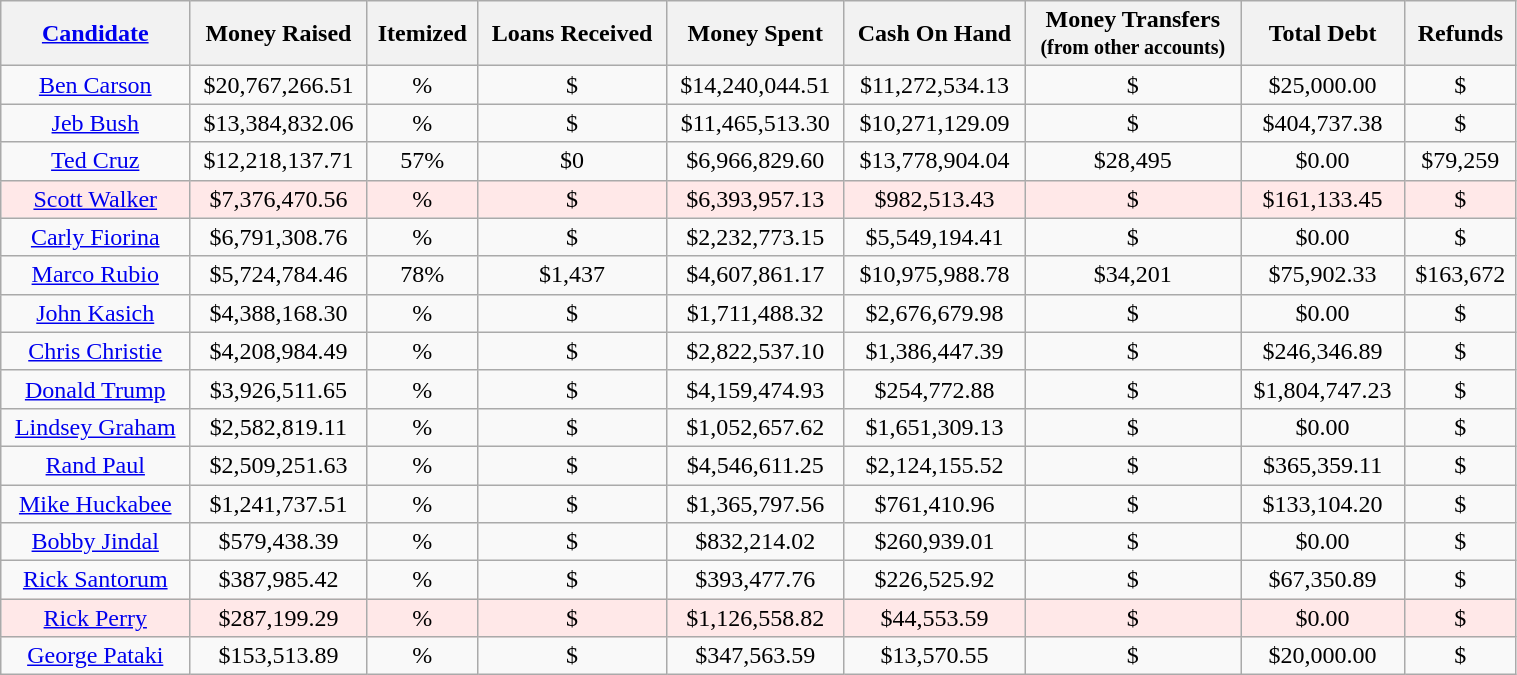<table class="sortable wikitable"  style="text-align:center; width:80%;">
<tr>
<th><a href='#'>Candidate</a></th>
<th>Money Raised</th>
<th>Itemized</th>
<th>Loans Received</th>
<th>Money Spent</th>
<th>Cash On Hand</th>
<th>Money Transfers<br><small>(from other accounts)</small></th>
<th>Total Debt</th>
<th>Refunds</th>
</tr>
<tr>
<td><a href='#'>Ben Carson</a></td>
<td>$20,767,266.51 </td>
<td>% </td>
<td>$ </td>
<td>$14,240,044.51 </td>
<td>$11,272,534.13  </td>
<td>$ </td>
<td>$25,000.00 </td>
<td>$ </td>
</tr>
<tr>
<td><a href='#'>Jeb Bush</a></td>
<td>$13,384,832.06 </td>
<td>% </td>
<td>$ </td>
<td>$11,465,513.30  </td>
<td>$10,271,129.09  </td>
<td>$ </td>
<td>$404,737.38 </td>
<td>$ </td>
</tr>
<tr>
<td><a href='#'>Ted Cruz</a></td>
<td>$12,218,137.71 </td>
<td>57% </td>
<td>$0 </td>
<td>$6,966,829.60 </td>
<td>$13,778,904.04 </td>
<td>$28,495 </td>
<td>$0.00 </td>
<td>$79,259 </td>
</tr>
<tr style="background:#ffe8e8;">
<td><a href='#'>Scott Walker</a></td>
<td>$7,376,470.56 </td>
<td>% </td>
<td>$ </td>
<td>$6,393,957.13 </td>
<td>$982,513.43  </td>
<td>$ </td>
<td>$161,133.45  </td>
<td>$ </td>
</tr>
<tr>
<td><a href='#'>Carly Fiorina</a></td>
<td>$6,791,308.76 </td>
<td>% </td>
<td>$ </td>
<td>$2,232,773.15 </td>
<td>$5,549,194.41 </td>
<td>$ </td>
<td>$0.00 </td>
<td>$ </td>
</tr>
<tr>
<td><a href='#'>Marco Rubio</a></td>
<td>$5,724,784.46 </td>
<td>78% </td>
<td>$1,437 </td>
<td>$4,607,861.17 </td>
<td>$10,975,988.78 </td>
<td>$34,201 </td>
<td>$75,902.33 </td>
<td>$163,672 </td>
</tr>
<tr>
<td><a href='#'>John Kasich</a></td>
<td>$4,388,168.30 </td>
<td>% </td>
<td>$ </td>
<td>$1,711,488.32  </td>
<td>$2,676,679.98  </td>
<td>$ </td>
<td>$0.00  </td>
<td>$ </td>
</tr>
<tr>
<td><a href='#'>Chris Christie</a></td>
<td>$4,208,984.49 </td>
<td>% </td>
<td>$ </td>
<td>$2,822,537.10 </td>
<td>$1,386,447.39  </td>
<td>$ </td>
<td>$246,346.89 </td>
<td>$ </td>
</tr>
<tr>
<td><a href='#'>Donald Trump</a></td>
<td>$3,926,511.65 </td>
<td>% </td>
<td>$ </td>
<td>$4,159,474.93 </td>
<td>$254,772.88 </td>
<td>$ </td>
<td>$1,804,747.23 </td>
<td>$ </td>
</tr>
<tr>
<td><a href='#'>Lindsey Graham</a></td>
<td>$2,582,819.11 </td>
<td>% </td>
<td>$ </td>
<td>$1,052,657.62  </td>
<td>$1,651,309.13  </td>
<td>$ </td>
<td>$0.00  </td>
<td>$ </td>
</tr>
<tr>
<td><a href='#'>Rand Paul</a></td>
<td>$2,509,251.63 </td>
<td>% </td>
<td>$ </td>
<td>$4,546,611.25 </td>
<td>$2,124,155.52  </td>
<td>$ </td>
<td>$365,359.11  </td>
<td>$ </td>
</tr>
<tr>
<td><a href='#'>Mike Huckabee</a></td>
<td>$1,241,737.51 </td>
<td>% </td>
<td>$ </td>
<td>$1,365,797.56  </td>
<td>$761,410.96  </td>
<td>$ </td>
<td>$133,104.20  </td>
<td>$ </td>
</tr>
<tr>
<td><a href='#'>Bobby Jindal</a></td>
<td>$579,438.39 </td>
<td>% </td>
<td>$ </td>
<td>$832,214.02  </td>
<td>$260,939.01  </td>
<td>$ </td>
<td>$0.00 </td>
<td>$ </td>
</tr>
<tr>
<td><a href='#'>Rick Santorum</a></td>
<td>$387,985.42 </td>
<td>% </td>
<td>$ </td>
<td>$393,477.76 </td>
<td>$226,525.92  </td>
<td>$ </td>
<td>$67,350.89  </td>
<td>$ </td>
</tr>
<tr style="background:#ffe8e8;">
<td><a href='#'>Rick Perry</a></td>
<td>$287,199.29 </td>
<td>% </td>
<td>$ </td>
<td>$1,126,558.82  </td>
<td>$44,553.59  </td>
<td>$ </td>
<td>$0.00  </td>
<td>$ </td>
</tr>
<tr>
<td><a href='#'>George Pataki</a></td>
<td>$153,513.89 </td>
<td>% </td>
<td>$ </td>
<td>$347,563.59  </td>
<td>$13,570.55  </td>
<td>$ </td>
<td>$20,000.00  </td>
<td>$ </td>
</tr>
</table>
